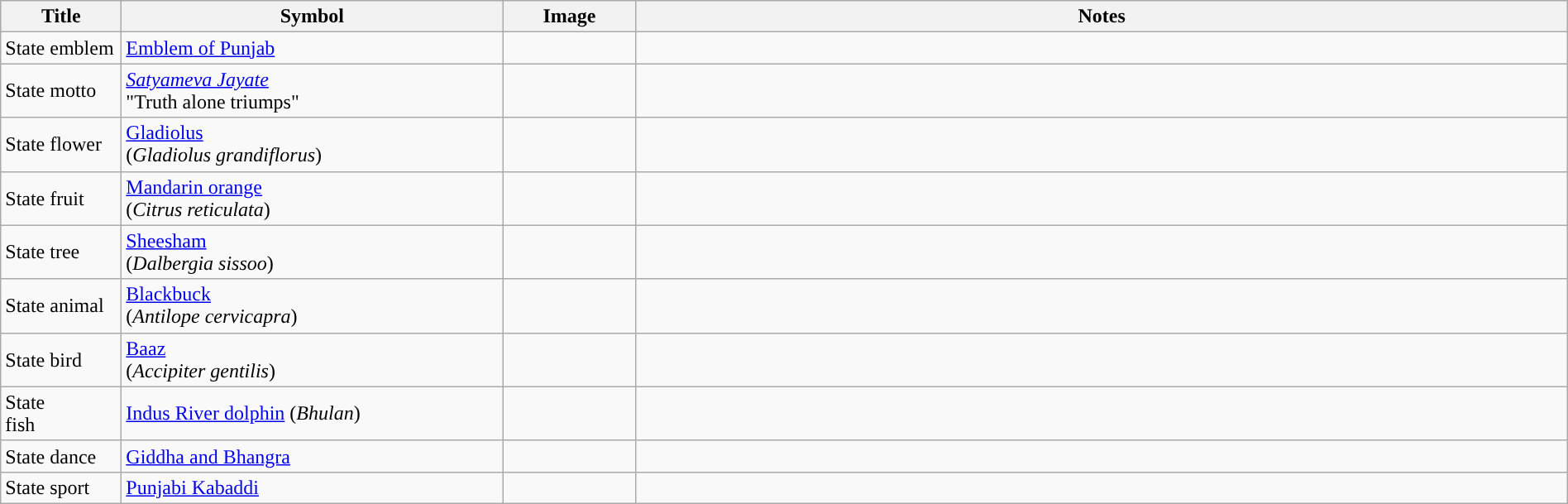<table class="wikitable" style="width: 100%;">
<tr>
<th width=90>Title</th>
<th style="width:300px;">Symbol</th>
<th width=100>Image</th>
<th>Notes</th>
</tr>
<tr>
<td>State emblem</td>
<td><a href='#'>Emblem of Punjab</a></td>
<td style="text-align:center;"></td>
<td></td>
</tr>
<tr>
<td>State motto</td>
<td><em><a href='#'>Satyameva Jayate</a></em><br>"Truth alone triumps"</td>
<td></td>
<td></td>
</tr>
<tr>
<td>State flower</td>
<td><a href='#'>Gladiolus</a><br>(<em>Gladiolus grandiflorus</em>)</td>
<td style="text-align:center;"></td>
<td></td>
</tr>
<tr>
<td>State fruit</td>
<td><a href='#'>Mandarin orange</a><br>(<em>Citrus reticulata</em>)</td>
<td style="text-align:center;"><br></td>
<td></td>
</tr>
<tr>
<td>State tree</td>
<td><a href='#'>Sheesham</a><br>(<em>Dalbergia sissoo</em>)</td>
<td style="text-align:center;"></td>
<td></td>
</tr>
<tr>
<td>State animal</td>
<td><a href='#'>Blackbuck</a><br>(<em>Antilope cervicapra</em>)</td>
<td style="text-align:center;"></td>
<td></td>
</tr>
<tr>
<td>State bird</td>
<td><a href='#'>Baaz</a><br>(<em>Accipiter gentilis</em>)</td>
<td style="text-align:center;"></td>
<td></td>
</tr>
<tr>
<td>State<br>fish</td>
<td><a href='#'>Indus River dolphin</a> (<em>Bhulan</em>)</td>
<td style="text-align:center;"></td>
<td></td>
</tr>
<tr>
<td>State dance</td>
<td><a href='#'>Giddha and Bhangra</a></td>
<td style="text-align:center;"></td>
<td></td>
</tr>
<tr>
<td>State sport</td>
<td><a href='#'>Punjabi Kabaddi</a><br></td>
<td style="text-align:center;"></td>
<td></td>
</tr>
</table>
